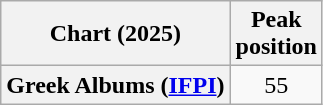<table class="wikitable sortable plainrowheaders" style="text-align:center;">
<tr>
<th>Chart (2025)</th>
<th>Peak<br>position</th>
</tr>
<tr>
<th scope="row">Greek Albums (<a href='#'>IFPI</a>)</th>
<td>55</td>
</tr>
</table>
